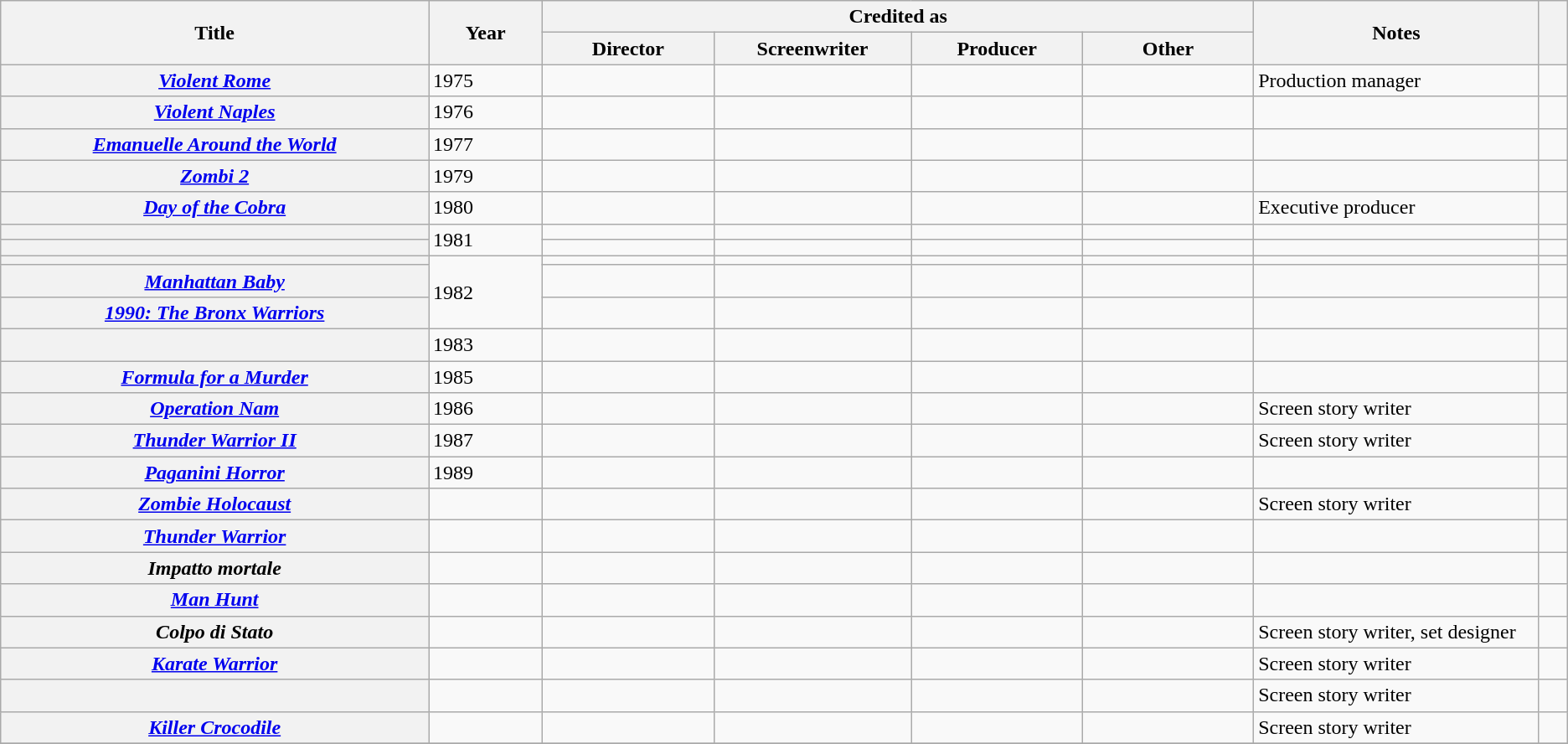<table class="wikitable sortable plainrowheaders">
<tr>
<th width="15%" rowspan="2" scope="col">Title</th>
<th width="4%" rowspan="2" scope="col">Year</th>
<th colspan="4" scope="col">Credited as</th>
<th width="10%" rowspan="2" scope="col" class="unsortable">Notes</th>
<th width="1%" rowspan="2" scope="col" class="unsortable"></th>
</tr>
<tr>
<th width=6%>Director</th>
<th width=6%>Screenwriter</th>
<th width=6%>Producer</th>
<th width=6%>Other</th>
</tr>
<tr>
<th scope="row"><em><a href='#'>Violent Rome</a></em></th>
<td>1975</td>
<td></td>
<td></td>
<td></td>
<td></td>
<td>Production manager</td>
<td style="text-align:center;"></td>
</tr>
<tr>
<th scope="row"><em><a href='#'>Violent Naples</a></em></th>
<td>1976</td>
<td></td>
<td></td>
<td></td>
<td></td>
<td></td>
<td style="text-align:center;"></td>
</tr>
<tr>
<th scope="row"><em><a href='#'>Emanuelle Around the World</a></em></th>
<td>1977</td>
<td></td>
<td></td>
<td></td>
<td></td>
<td></td>
<td style="text-align:center;"></td>
</tr>
<tr>
<th scope="row"><em><a href='#'>Zombi 2</a></em></th>
<td>1979</td>
<td></td>
<td></td>
<td></td>
<td></td>
<td></td>
<td style="text-align:center;"></td>
</tr>
<tr>
<th scope="row"><em><a href='#'>Day of the Cobra</a></em></th>
<td>1980</td>
<td></td>
<td></td>
<td></td>
<td></td>
<td>Executive producer</td>
<td style="text-align:center;"></td>
</tr>
<tr>
<th scope="row"></th>
<td rowspan="2">1981</td>
<td></td>
<td></td>
<td></td>
<td></td>
<td></td>
<td style="text-align:center;"></td>
</tr>
<tr>
<th scope="row"></th>
<td></td>
<td></td>
<td></td>
<td></td>
<td></td>
<td style="text-align:center;"></td>
</tr>
<tr>
<th scope="row"></th>
<td rowspan="3">1982</td>
<td></td>
<td></td>
<td></td>
<td></td>
<td></td>
<td style="text-align:center;"></td>
</tr>
<tr>
<th scope="row"><em><a href='#'>Manhattan Baby</a></em></th>
<td></td>
<td></td>
<td></td>
<td></td>
<td></td>
<td style="text-align:center;"></td>
</tr>
<tr>
<th scope="row"><em><a href='#'>1990: The Bronx Warriors</a></em></th>
<td></td>
<td></td>
<td></td>
<td></td>
<td></td>
<td style="text-align:center;"></td>
</tr>
<tr>
<th scope="row"></th>
<td>1983</td>
<td></td>
<td></td>
<td></td>
<td></td>
<td></td>
<td style="text-align:center;"></td>
</tr>
<tr>
<th scope="row"><em><a href='#'>Formula for a Murder</a></em></th>
<td>1985</td>
<td></td>
<td></td>
<td></td>
<td></td>
<td></td>
<td style="text-align:center;"></td>
</tr>
<tr>
<th scope="row"><em><a href='#'>Operation Nam</a></em></th>
<td>1986</td>
<td></td>
<td></td>
<td></td>
<td></td>
<td>Screen story writer</td>
<td style="text-align:center;"></td>
</tr>
<tr>
<th scope="row"><em><a href='#'>Thunder Warrior II</a></em></th>
<td>1987</td>
<td></td>
<td></td>
<td></td>
<td></td>
<td>Screen story writer</td>
<td style="text-align:center;"></td>
</tr>
<tr>
<th scope="row"><em><a href='#'>Paganini Horror</a></em></th>
<td>1989</td>
<td></td>
<td></td>
<td></td>
<td></td>
<td></td>
<td style="text-align:center;"></td>
</tr>
<tr>
<th scope="row"><em><a href='#'>Zombie Holocaust</a></em></th>
<td></td>
<td></td>
<td></td>
<td></td>
<td></td>
<td>Screen story writer</td>
<td style="text-align:center;"></td>
</tr>
<tr>
<th scope="row"><em><a href='#'>Thunder Warrior</a></em></th>
<td></td>
<td></td>
<td></td>
<td></td>
<td></td>
<td></td>
<td style="text-align:center;"></td>
</tr>
<tr>
<th scope="row"><em>Impatto mortale</em></th>
<td></td>
<td></td>
<td></td>
<td></td>
<td></td>
<td></td>
<td style="text-align:center;"></td>
</tr>
<tr>
<th scope="row"><em><a href='#'>Man Hunt</a></em></th>
<td></td>
<td></td>
<td></td>
<td></td>
<td></td>
<td></td>
<td style="text-align:center;"></td>
</tr>
<tr>
<th scope="row"><em>Colpo di Stato</em></th>
<td></td>
<td></td>
<td></td>
<td></td>
<td></td>
<td>Screen story writer, set designer</td>
<td style="text-align:center;"></td>
</tr>
<tr>
<th scope="row"><em><a href='#'>Karate Warrior</a></em></th>
<td></td>
<td></td>
<td></td>
<td></td>
<td></td>
<td>Screen story writer</td>
<td style="text-align:center;"></td>
</tr>
<tr>
<th scope="row"></th>
<td></td>
<td></td>
<td></td>
<td></td>
<td></td>
<td>Screen story writer</td>
<td style="text-align:center;"></td>
</tr>
<tr>
<th scope="row"><em><a href='#'>Killer Crocodile</a></em></th>
<td></td>
<td></td>
<td></td>
<td></td>
<td></td>
<td>Screen story writer</td>
<td style="text-align:center;"></td>
</tr>
<tr>
</tr>
</table>
